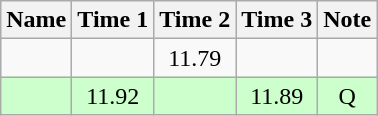<table class="wikitable sortable" style="text-align:center;">
<tr>
<th>Name</th>
<th>Time 1</th>
<th>Time 2</th>
<th>Time 3</th>
<th>Note</th>
</tr>
<tr>
<td style="text-align:left;"></td>
<td></td>
<td>11.79</td>
<td></td>
<td></td>
</tr>
<tr style="background-color:#ccffcc;">
<td style="text-align:left;"></td>
<td>11.92</td>
<td></td>
<td>11.89</td>
<td>Q</td>
</tr>
</table>
